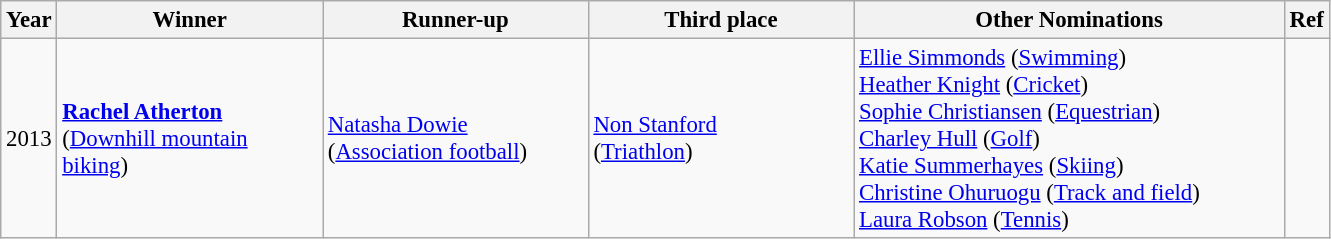<table class="wikitable" style="font-size: 95%">
<tr>
<th style="width:15px;">Year</th>
<th style="width:170px;">Winner</th>
<th style="width:170px;">Runner-up</th>
<th style="width:170px;">Third place</th>
<th style="width:280px;">Other Nominations</th>
<th style="width:10px;">Ref</th>
</tr>
<tr>
<td>2013</td>
<td><strong><a href='#'>Rachel Atherton</a></strong><br>(<a href='#'>Downhill mountain biking</a>)</td>
<td><a href='#'>Natasha Dowie</a><br> (<a href='#'>Association football</a>)</td>
<td><a href='#'>Non Stanford</a><br> (<a href='#'>Triathlon</a>)</td>
<td><a href='#'>Ellie Simmonds</a> (<a href='#'>Swimming</a>)<br><a href='#'>Heather Knight</a> (<a href='#'>Cricket</a>)<br><a href='#'>Sophie Christiansen</a> (<a href='#'>Equestrian</a>)<br><a href='#'>Charley Hull</a> (<a href='#'>Golf</a>)<br><a href='#'>Katie Summerhayes</a> (<a href='#'>Skiing</a>)<br><a href='#'>Christine Ohuruogu</a> (<a href='#'>Track and field</a>)<br><a href='#'>Laura Robson</a> (<a href='#'>Tennis</a>)</td>
<td><br><br><br></td>
</tr>
</table>
